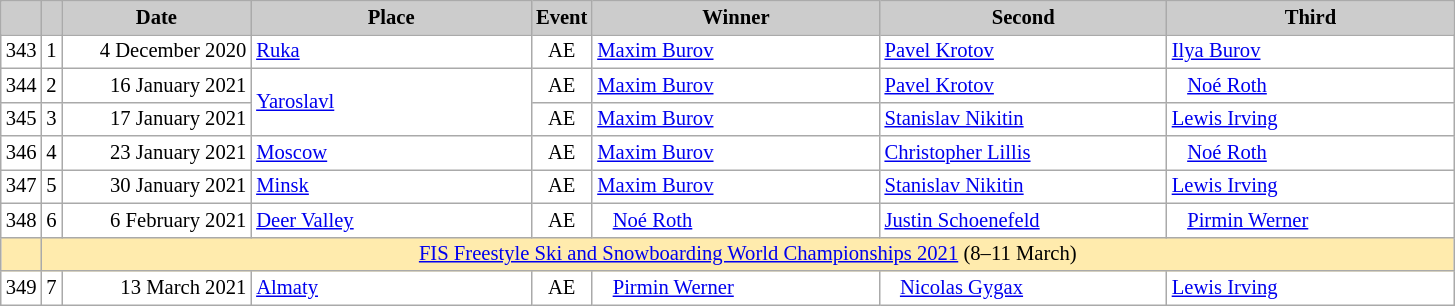<table class="wikitable plainrowheaders" style="background:#fff; font-size:86%; line-height:16px; border:grey solid 1px; border-collapse:collapse;">
<tr>
<th scope="col" style="background:#ccc; width:20px;"></th>
<th scope="col" style="background:#ccc; width=30 px;"></th>
<th scope="col" style="background:#ccc; width:120px;">Date</th>
<th scope="col" style="background:#ccc; width:180px;">Place</th>
<th scope="col" style="background:#ccc; width:15px;">Event</th>
<th scope="col" style="background:#ccc; width:185px;">Winner</th>
<th scope="col" style="background:#ccc; width:185px;">Second</th>
<th scope="col" style="background:#ccc; width:185px;">Third</th>
</tr>
<tr>
<td align="center">343</td>
<td align="center">1</td>
<td align="right">4 December 2020</td>
<td> <a href='#'>Ruka</a></td>
<td align="center">AE</td>
<td> <a href='#'>Maxim Burov</a></td>
<td> <a href='#'>Pavel Krotov</a></td>
<td> <a href='#'>Ilya Burov</a></td>
</tr>
<tr>
<td align="center">344</td>
<td align="center">2</td>
<td align="right">16 January 2021</td>
<td rowspan="2"> <a href='#'>Yaroslavl</a></td>
<td align="center">AE</td>
<td> <a href='#'>Maxim Burov</a></td>
<td> <a href='#'>Pavel Krotov</a></td>
<td>   <a href='#'>Noé Roth</a></td>
</tr>
<tr>
<td align="center">345</td>
<td align="center">3</td>
<td align="right">17 January 2021</td>
<td align="center">AE</td>
<td> <a href='#'>Maxim Burov</a></td>
<td> <a href='#'>Stanislav Nikitin</a></td>
<td> <a href='#'>Lewis Irving</a></td>
</tr>
<tr>
<td align="center">346</td>
<td align="center">4</td>
<td align="right">23 January 2021</td>
<td> <a href='#'>Moscow</a></td>
<td align="center">AE</td>
<td> <a href='#'>Maxim Burov</a></td>
<td> <a href='#'>Christopher Lillis</a></td>
<td>   <a href='#'>Noé Roth</a></td>
</tr>
<tr>
<td align="center">347</td>
<td align="center">5</td>
<td align="right">30 January 2021</td>
<td> <a href='#'>Minsk</a></td>
<td align="center">AE</td>
<td> <a href='#'>Maxim Burov</a></td>
<td> <a href='#'>Stanislav Nikitin</a></td>
<td> <a href='#'>Lewis Irving</a></td>
</tr>
<tr>
<td align="center">348</td>
<td align="center">6</td>
<td align="right">6 February 2021</td>
<td> <a href='#'>Deer Valley</a></td>
<td align="center">AE</td>
<td>   <a href='#'>Noé Roth</a></td>
<td> <a href='#'>Justin Schoenefeld</a></td>
<td>   <a href='#'>Pirmin Werner</a></td>
</tr>
<tr style="background:#FFEBAD">
<td></td>
<td align="center" colspan="7"><a href='#'>FIS Freestyle Ski and Snowboarding World Championships 2021</a>  (8–11 March)</td>
</tr>
<tr>
<td align="center">349</td>
<td align="center">7</td>
<td align="right">13 March 2021</td>
<td> <a href='#'>Almaty</a></td>
<td align="center">AE</td>
<td>   <a href='#'>Pirmin Werner</a></td>
<td>   <a href='#'>Nicolas Gygax</a></td>
<td> <a href='#'>Lewis Irving</a></td>
</tr>
</table>
